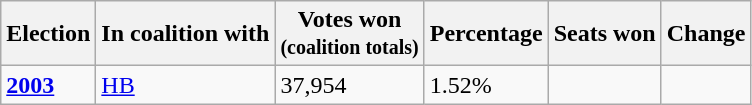<table class="wikitable">
<tr>
<th>Election</th>
<th>In coalition with</th>
<th>Votes won<br><small>(coalition totals)</small></th>
<th>Percentage</th>
<th>Seats won</th>
<th>Change</th>
</tr>
<tr>
<td><strong><a href='#'>2003</a></strong></td>
<td><a href='#'>HB</a></td>
<td>37,954</td>
<td>1.52%</td>
<td></td>
<td></td>
</tr>
</table>
